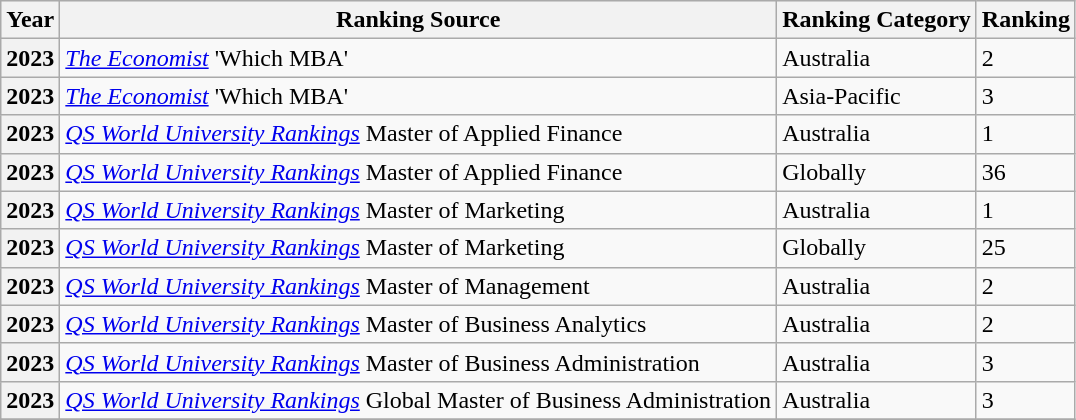<table class="wikitable sortable">
<tr style="background:#ececec;">
<th>Year</th>
<th>Ranking Source</th>
<th>Ranking Category</th>
<th>Ranking</th>
</tr>
<tr>
<th>2023</th>
<td><em><a href='#'>The Economist</a></em> 'Which MBA'</td>
<td>Australia</td>
<td>2</td>
</tr>
<tr>
<th>2023</th>
<td><em><a href='#'>The Economist</a></em> 'Which MBA'</td>
<td>Asia-Pacific</td>
<td>3</td>
</tr>
<tr>
<th>2023</th>
<td><em><a href='#'>QS World University Rankings</a></em> Master of Applied Finance</td>
<td>Australia</td>
<td>1</td>
</tr>
<tr>
<th>2023</th>
<td><em><a href='#'>QS World University Rankings</a></em> Master of Applied Finance</td>
<td>Globally</td>
<td>36</td>
</tr>
<tr>
<th>2023</th>
<td><em><a href='#'>QS World University Rankings</a></em> Master of Marketing</td>
<td>Australia</td>
<td>1</td>
</tr>
<tr>
<th>2023</th>
<td><em><a href='#'>QS World University Rankings</a></em> Master of Marketing</td>
<td>Globally</td>
<td>25</td>
</tr>
<tr>
<th>2023</th>
<td><em><a href='#'>QS World University Rankings</a></em> Master of Management</td>
<td>Australia</td>
<td>2</td>
</tr>
<tr>
<th>2023</th>
<td><em><a href='#'>QS World University Rankings</a></em> Master of Business Analytics</td>
<td>Australia</td>
<td>2</td>
</tr>
<tr>
<th>2023</th>
<td><em><a href='#'>QS World University Rankings</a></em> Master of Business Administration</td>
<td>Australia</td>
<td>3</td>
</tr>
<tr>
<th>2023</th>
<td><em><a href='#'>QS World University Rankings</a></em> Global Master of Business Administration</td>
<td>Australia</td>
<td>3</td>
</tr>
<tr>
</tr>
</table>
